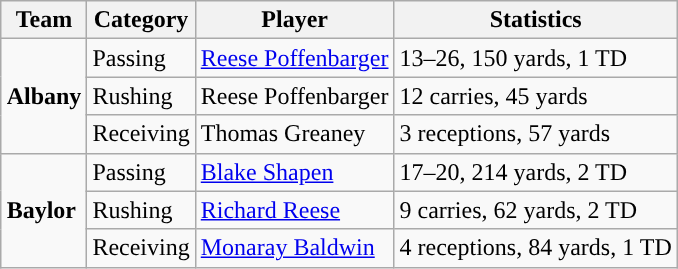<table class="wikitable" style="float: right;">
<tr>
<th>Team</th>
<th>Category</th>
<th>Player</th>
<th>Statistics</th>
</tr>
<tr>
<td rowspan=3><strong>Albany</strong></td>
<td>Passing</td>
<td><a href='#'>Reese Poffenbarger</a></td>
<td>13–26, 150 yards, 1 TD</td>
</tr>
<tr>
<td>Rushing</td>
<td>Reese Poffenbarger</td>
<td>12 carries, 45 yards</td>
</tr>
<tr>
<td>Receiving</td>
<td>Thomas Greaney</td>
<td>3 receptions, 57 yards</td>
</tr>
<tr>
<td rowspan=3><strong>Baylor</strong></td>
<td>Passing</td>
<td><a href='#'>Blake Shapen</a></td>
<td>17–20, 214 yards, 2 TD</td>
</tr>
<tr>
<td>Rushing</td>
<td><a href='#'>Richard Reese</a></td>
<td>9 carries, 62 yards, 2 TD</td>
</tr>
<tr>
<td>Receiving</td>
<td><a href='#'>Monaray Baldwin</a></td>
<td>4 receptions, 84 yards, 1 TD</td>
</tr>
</table>
